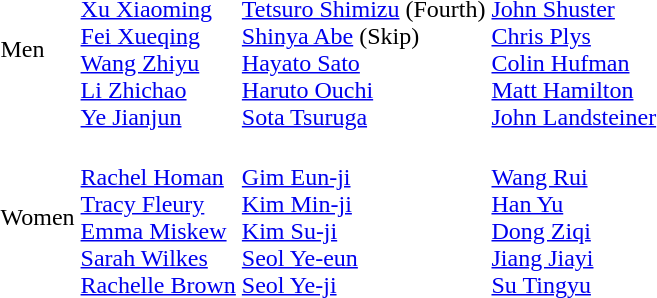<table>
<tr>
<td>Men</td>
<td><strong></strong><br><a href='#'>Xu Xiaoming</a><br><a href='#'>Fei Xueqing</a><br><a href='#'>Wang Zhiyu</a><br><a href='#'>Li Zhichao</a><br><a href='#'>Ye Jianjun</a></td>
<td><strong></strong><br><a href='#'>Tetsuro Shimizu</a> (Fourth)<br><a href='#'>Shinya Abe</a> (Skip)<br><a href='#'>Hayato Sato</a><br><a href='#'>Haruto Ouchi</a><br><a href='#'>Sota Tsuruga</a></td>
<td><strong></strong><br><a href='#'>John Shuster</a><br><a href='#'>Chris Plys</a><br><a href='#'>Colin Hufman</a><br><a href='#'>Matt Hamilton</a><br><a href='#'>John Landsteiner</a></td>
</tr>
<tr>
<td>Women</td>
<td><strong></strong><br><a href='#'>Rachel Homan</a><br><a href='#'>Tracy Fleury</a><br><a href='#'>Emma Miskew</a><br><a href='#'>Sarah Wilkes</a><br><a href='#'>Rachelle Brown</a></td>
<td><strong></strong><br><a href='#'>Gim Eun-ji</a><br><a href='#'>Kim Min-ji</a><br><a href='#'>Kim Su-ji</a><br><a href='#'>Seol Ye-eun</a><br><a href='#'>Seol Ye-ji</a></td>
<td><strong></strong><br><a href='#'>Wang Rui</a><br><a href='#'>Han Yu</a><br><a href='#'>Dong Ziqi</a><br><a href='#'>Jiang Jiayi</a><br><a href='#'>Su Tingyu</a></td>
</tr>
</table>
